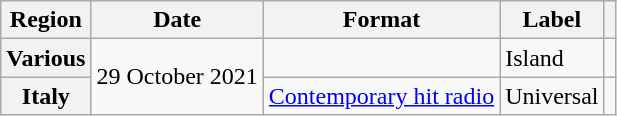<table class="wikitable plainrowheaders">
<tr>
<th scope="col">Region</th>
<th scope="col">Date</th>
<th scope="col">Format</th>
<th scope="col">Label</th>
<th scope="col"></th>
</tr>
<tr>
<th scope="row">Various</th>
<td rowspan="2">29 October 2021</td>
<td></td>
<td>Island</td>
<td></td>
</tr>
<tr>
<th scope="row">Italy</th>
<td><a href='#'>Contemporary hit radio</a></td>
<td>Universal</td>
<td></td>
</tr>
</table>
